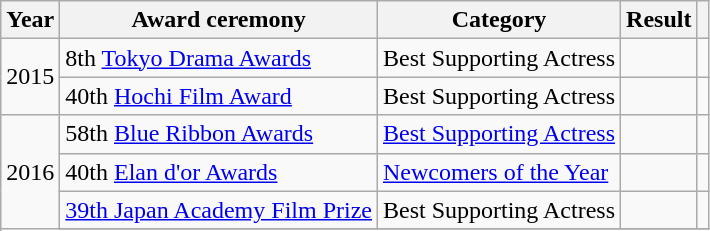<table class="wikitable sortable">
<tr>
<th>Year</th>
<th>Award ceremony</th>
<th>Category</th>
<th>Result</th>
<th class="unsortable"></th>
</tr>
<tr>
<td rowspan="2">2015</td>
<td>8th <a href='#'>Tokyo Drama Awards</a></td>
<td>Best Supporting Actress</td>
<td></td>
<td></td>
</tr>
<tr>
<td>40th <a href='#'>Hochi Film Award</a></td>
<td>Best Supporting Actress</td>
<td></td>
<td></td>
</tr>
<tr>
<td rowspan="4">2016</td>
<td>58th <a href='#'>Blue Ribbon Awards</a></td>
<td><a href='#'>Best Supporting Actress</a></td>
<td></td>
<td></td>
</tr>
<tr>
<td>40th <a href='#'>Elan d'or Awards</a></td>
<td><a href='#'>Newcomers of the Year</a></td>
<td></td>
<td></td>
</tr>
<tr>
<td><a href='#'>39th Japan Academy Film Prize</a></td>
<td>Best Supporting Actress</td>
<td></td>
<td></td>
</tr>
<tr>
</tr>
</table>
